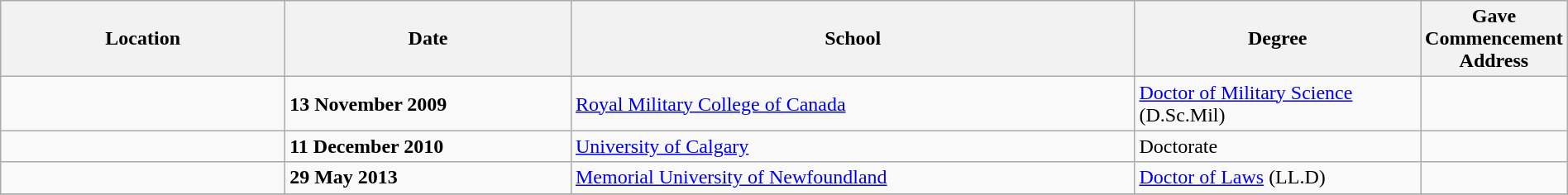<table class="wikitable" style="width:100%;">
<tr>
<th style="width:20%;">Location</th>
<th style="width:20%;">Date</th>
<th style="width:40%;">School</th>
<th style="width:20%;">Degree</th>
<th style="width:20%;">Gave Commencement Address</th>
</tr>
<tr>
<td></td>
<td><strong>13 November 2009</strong></td>
<td><a href='#'>Royal Military College of Canada</a></td>
<td><a href='#'>Doctor of Military Science</a> (D.Sc.Mil) </td>
<td></td>
</tr>
<tr>
<td></td>
<td><strong>11 December 2010</strong></td>
<td><a href='#'>University of Calgary</a></td>
<td>Doctorate </td>
<td></td>
</tr>
<tr>
<td></td>
<td><strong>29 May 2013</strong></td>
<td><a href='#'>Memorial University of Newfoundland</a></td>
<td><a href='#'>Doctor of Laws</a> (LL.D)</td>
<td></td>
</tr>
<tr>
</tr>
</table>
